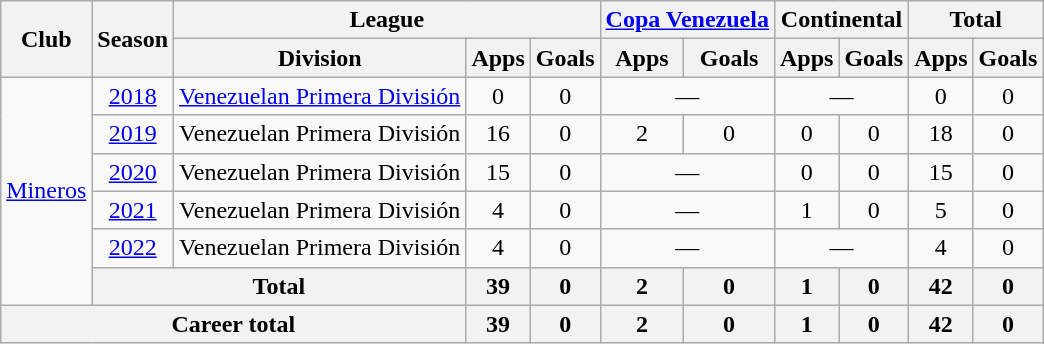<table class="wikitable" style="text-align:center">
<tr>
<th rowspan="2">Club</th>
<th rowspan="2">Season</th>
<th colspan="3">League</th>
<th colspan="2"><a href='#'>Copa Venezuela</a></th>
<th colspan="2">Continental</th>
<th colspan="2">Total</th>
</tr>
<tr>
<th>Division</th>
<th>Apps</th>
<th>Goals</th>
<th>Apps</th>
<th>Goals</th>
<th>Apps</th>
<th>Goals</th>
<th>Apps</th>
<th>Goals</th>
</tr>
<tr>
<td rowspan="6"><a href='#'>Mineros</a></td>
<td><a href='#'>2018</a></td>
<td><a href='#'>Venezuelan Primera División</a></td>
<td>0</td>
<td>0</td>
<td colspan="2">—</td>
<td colspan="2">—</td>
<td>0</td>
<td>0</td>
</tr>
<tr>
<td><a href='#'>2019</a></td>
<td>Venezuelan Primera División</td>
<td>16</td>
<td>0</td>
<td>2</td>
<td>0</td>
<td>0</td>
<td>0</td>
<td>18</td>
<td>0</td>
</tr>
<tr>
<td><a href='#'>2020</a></td>
<td>Venezuelan Primera División</td>
<td>15</td>
<td>0</td>
<td colspan="2">—</td>
<td>0</td>
<td>0</td>
<td>15</td>
<td>0</td>
</tr>
<tr>
<td><a href='#'>2021</a></td>
<td>Venezuelan Primera División</td>
<td>4</td>
<td>0</td>
<td colspan="2">—</td>
<td>1</td>
<td>0</td>
<td>5</td>
<td>0</td>
</tr>
<tr>
<td><a href='#'>2022</a></td>
<td>Venezuelan Primera División</td>
<td>4</td>
<td>0</td>
<td colspan="2">—</td>
<td colspan="2">—</td>
<td>4</td>
<td>0</td>
</tr>
<tr>
<th colspan="2">Total</th>
<th>39</th>
<th>0</th>
<th>2</th>
<th>0</th>
<th>1</th>
<th>0</th>
<th>42</th>
<th>0</th>
</tr>
<tr>
<th colspan="3">Career total</th>
<th>39</th>
<th>0</th>
<th>2</th>
<th>0</th>
<th>1</th>
<th>0</th>
<th>42</th>
<th>0</th>
</tr>
</table>
